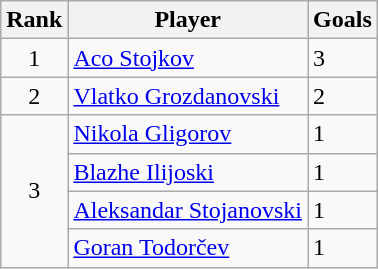<table class="wikitable">
<tr>
<th>Rank</th>
<th>Player</th>
<th>Goals</th>
</tr>
<tr>
<td align=center>1</td>
<td><a href='#'>Aco Stojkov</a></td>
<td>3</td>
</tr>
<tr>
<td align=center>2</td>
<td><a href='#'>Vlatko Grozdanovski</a></td>
<td>2</td>
</tr>
<tr>
<td align=center rowspan=4>3</td>
<td><a href='#'>Nikola Gligorov</a></td>
<td>1</td>
</tr>
<tr>
<td><a href='#'>Blazhe Ilijoski</a></td>
<td>1</td>
</tr>
<tr>
<td><a href='#'>Aleksandar Stojanovski</a></td>
<td>1</td>
</tr>
<tr>
<td><a href='#'>Goran Todorčev</a></td>
<td>1</td>
</tr>
</table>
